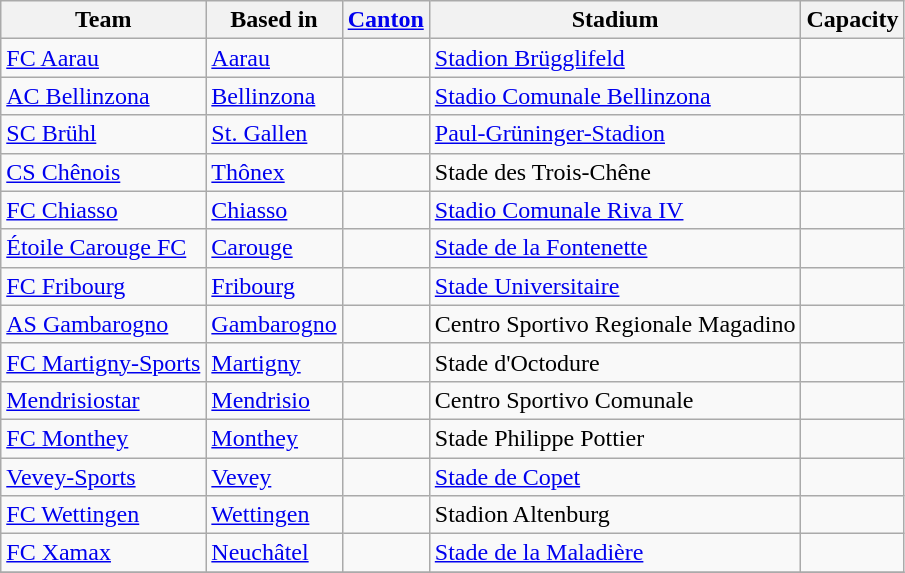<table class="wikitable sortable" style="text-align: left;">
<tr>
<th>Team</th>
<th>Based in</th>
<th><a href='#'>Canton</a></th>
<th>Stadium</th>
<th>Capacity</th>
</tr>
<tr>
<td><a href='#'>FC Aarau</a></td>
<td><a href='#'>Aarau</a></td>
<td></td>
<td><a href='#'>Stadion Brügglifeld</a></td>
<td></td>
</tr>
<tr>
<td><a href='#'>AC Bellinzona</a></td>
<td><a href='#'>Bellinzona</a></td>
<td></td>
<td><a href='#'>Stadio Comunale Bellinzona</a></td>
<td></td>
</tr>
<tr>
<td><a href='#'>SC Brühl</a></td>
<td><a href='#'>St. Gallen</a></td>
<td></td>
<td><a href='#'>Paul-Grüninger-Stadion</a></td>
<td></td>
</tr>
<tr>
<td><a href='#'>CS Chênois</a></td>
<td><a href='#'>Thônex</a></td>
<td></td>
<td>Stade des Trois-Chêne</td>
<td></td>
</tr>
<tr>
<td><a href='#'>FC Chiasso</a></td>
<td><a href='#'>Chiasso</a></td>
<td></td>
<td><a href='#'>Stadio Comunale Riva IV</a></td>
<td></td>
</tr>
<tr>
<td><a href='#'>Étoile Carouge FC</a></td>
<td><a href='#'>Carouge</a></td>
<td></td>
<td><a href='#'>Stade de la Fontenette</a></td>
<td></td>
</tr>
<tr>
<td><a href='#'>FC Fribourg</a></td>
<td><a href='#'>Fribourg</a></td>
<td></td>
<td><a href='#'>Stade Universitaire</a></td>
<td></td>
</tr>
<tr>
<td><a href='#'>AS Gambarogno</a></td>
<td><a href='#'>Gambarogno</a></td>
<td></td>
<td>Centro Sportivo Regionale Magadino</td>
<td></td>
</tr>
<tr>
<td><a href='#'>FC Martigny-Sports</a></td>
<td><a href='#'>Martigny</a></td>
<td></td>
<td>Stade d'Octodure</td>
<td></td>
</tr>
<tr>
<td><a href='#'>Mendrisiostar</a></td>
<td><a href='#'>Mendrisio</a></td>
<td></td>
<td>Centro Sportivo Comunale</td>
<td></td>
</tr>
<tr>
<td><a href='#'>FC Monthey</a></td>
<td><a href='#'>Monthey</a></td>
<td></td>
<td>Stade Philippe Pottier</td>
<td></td>
</tr>
<tr>
<td><a href='#'>Vevey-Sports</a></td>
<td><a href='#'>Vevey</a></td>
<td></td>
<td><a href='#'>Stade de Copet</a></td>
<td></td>
</tr>
<tr>
<td><a href='#'>FC Wettingen</a></td>
<td><a href='#'>Wettingen</a></td>
<td></td>
<td>Stadion Altenburg</td>
<td></td>
</tr>
<tr>
<td><a href='#'>FC Xamax</a></td>
<td><a href='#'>Neuchâtel</a></td>
<td></td>
<td><a href='#'>Stade de la Maladière</a></td>
<td></td>
</tr>
<tr>
</tr>
</table>
